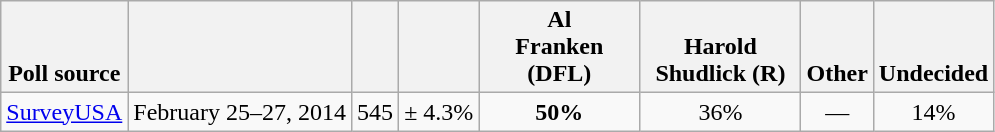<table class="wikitable" style="text-align:center">
<tr valign= bottom>
<th>Poll source</th>
<th></th>
<th></th>
<th></th>
<th style="width:100px;">Al<br>Franken (DFL)</th>
<th style="width:100px;">Harold<br>Shudlick (R)</th>
<th>Other</th>
<th>Undecided</th>
</tr>
<tr>
<td align=left><a href='#'>SurveyUSA</a></td>
<td>February 25–27, 2014</td>
<td>545</td>
<td>± 4.3%</td>
<td><strong>50%</strong></td>
<td>36%</td>
<td>—</td>
<td>14%</td>
</tr>
</table>
